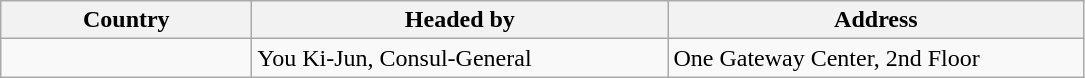<table class="wikitable sortable">
<tr>
<th width=160px>Country</th>
<th width=270px>Headed by</th>
<th width=270px>Address</th>
</tr>
<tr>
<td></td>
<td>You Ki-Jun, Consul-General</td>
<td>One Gateway Center, 2nd Floor</td>
</tr>
</table>
